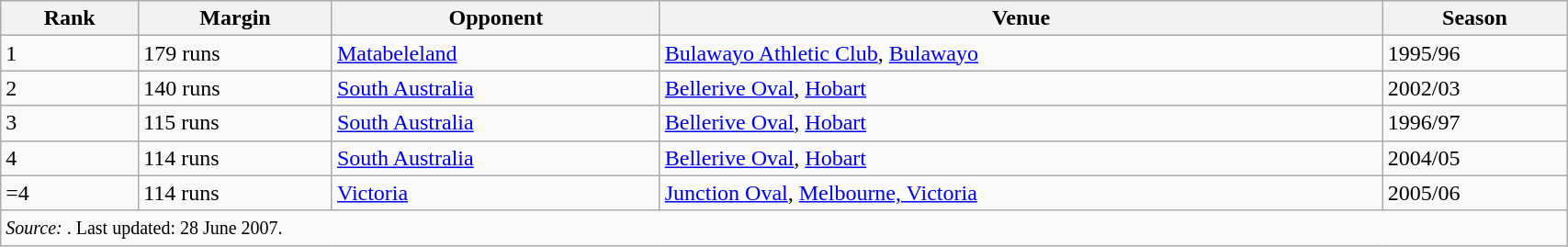<table class="wikitable" width=90%>
<tr>
<th>Rank</th>
<th>Margin</th>
<th>Opponent</th>
<th>Venue</th>
<th>Season</th>
</tr>
<tr>
<td>1</td>
<td>179 runs</td>
<td><a href='#'>Matabeleland</a></td>
<td><a href='#'>Bulawayo Athletic Club</a>, <a href='#'>Bulawayo</a></td>
<td>1995/96</td>
</tr>
<tr>
<td>2</td>
<td>140 runs</td>
<td><a href='#'>South Australia</a></td>
<td><a href='#'>Bellerive Oval</a>, <a href='#'>Hobart</a></td>
<td>2002/03</td>
</tr>
<tr>
<td>3</td>
<td>115 runs</td>
<td><a href='#'>South Australia</a></td>
<td><a href='#'>Bellerive Oval</a>, <a href='#'>Hobart</a></td>
<td>1996/97</td>
</tr>
<tr>
<td>4</td>
<td>114 runs</td>
<td><a href='#'>South Australia</a></td>
<td><a href='#'>Bellerive Oval</a>, <a href='#'>Hobart</a></td>
<td>2004/05</td>
</tr>
<tr>
<td>=4</td>
<td>114 runs</td>
<td><a href='#'>Victoria</a></td>
<td><a href='#'>Junction Oval</a>, <a href='#'>Melbourne, Victoria</a></td>
<td>2005/06</td>
</tr>
<tr>
<td colspan=5><small><em>Source: </em>. Last updated: 28 June 2007.</small></td>
</tr>
</table>
